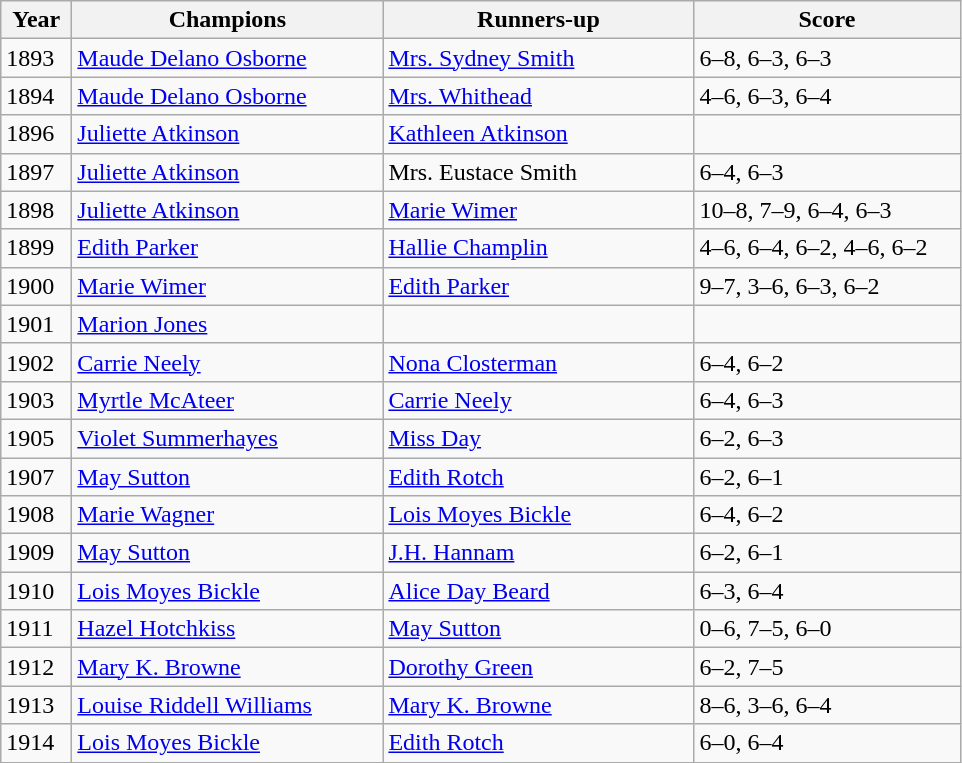<table class="wikitable">
<tr>
<th style="width:40px">Year</th>
<th style="width:200px">Champions</th>
<th style="width:200px">Runners-up</th>
<th style="width:170px" class="unsortable">Score</th>
</tr>
<tr>
<td>1893</td>
<td> <a href='#'>Maude Delano Osborne</a></td>
<td><a href='#'>Mrs. Sydney Smith</a></td>
<td>6–8, 6–3, 6–3</td>
</tr>
<tr>
<td>1894</td>
<td> <a href='#'>Maude Delano Osborne</a></td>
<td><a href='#'>Mrs. Whithead</a></td>
<td>4–6, 6–3, 6–4</td>
</tr>
<tr>
<td>1896</td>
<td> <a href='#'>Juliette Atkinson</a></td>
<td> <a href='#'>Kathleen Atkinson</a></td>
<td></td>
</tr>
<tr>
<td>1897</td>
<td> <a href='#'>Juliette Atkinson</a></td>
<td> Mrs. Eustace Smith</td>
<td>6–4, 6–3</td>
</tr>
<tr>
<td>1898</td>
<td> <a href='#'>Juliette Atkinson</a></td>
<td> <a href='#'>Marie Wimer</a></td>
<td>10–8, 7–9, 6–4, 6–3</td>
</tr>
<tr>
<td>1899</td>
<td> <a href='#'>Edith Parker</a></td>
<td> <a href='#'>Hallie Champlin</a></td>
<td>4–6, 6–4, 6–2, 4–6, 6–2</td>
</tr>
<tr>
<td>1900</td>
<td> <a href='#'>Marie Wimer</a></td>
<td> <a href='#'>Edith Parker</a></td>
<td>9–7, 3–6, 6–3, 6–2</td>
</tr>
<tr>
<td>1901</td>
<td> <a href='#'>Marion Jones</a>  </td>
<td></td>
<td></td>
</tr>
<tr>
<td>1902</td>
<td> <a href='#'>Carrie Neely</a></td>
<td> <a href='#'>Nona Closterman</a></td>
<td>6–4, 6–2</td>
</tr>
<tr>
<td>1903</td>
<td> <a href='#'>Myrtle McAteer</a></td>
<td> <a href='#'>Carrie Neely</a></td>
<td>6–4, 6–3</td>
</tr>
<tr>
<td>1905</td>
<td> <a href='#'>Violet Summerhayes</a></td>
<td> <a href='#'>Miss Day</a></td>
<td>6–2, 6–3</td>
</tr>
<tr>
<td>1907</td>
<td> <a href='#'>May Sutton</a></td>
<td> <a href='#'>Edith Rotch</a></td>
<td>6–2, 6–1</td>
</tr>
<tr>
<td>1908</td>
<td> <a href='#'>Marie Wagner</a></td>
<td> <a href='#'>Lois Moyes Bickle</a></td>
<td>6–4, 6–2</td>
</tr>
<tr>
<td>1909</td>
<td> <a href='#'>May Sutton</a></td>
<td> <a href='#'>J.H. Hannam</a></td>
<td>6–2, 6–1</td>
</tr>
<tr>
<td>1910</td>
<td> <a href='#'>Lois Moyes Bickle</a></td>
<td> <a href='#'>Alice Day Beard</a></td>
<td>6–3, 6–4</td>
</tr>
<tr>
<td>1911</td>
<td> <a href='#'>Hazel Hotchkiss</a></td>
<td> <a href='#'>May Sutton</a></td>
<td>0–6, 7–5, 6–0</td>
</tr>
<tr>
<td>1912</td>
<td> <a href='#'>Mary K. Browne</a></td>
<td> <a href='#'>Dorothy Green</a></td>
<td>6–2, 7–5</td>
</tr>
<tr>
<td>1913</td>
<td> <a href='#'>Louise Riddell Williams</a></td>
<td> <a href='#'>Mary K. Browne</a></td>
<td>8–6, 3–6, 6–4</td>
</tr>
<tr>
<td>1914</td>
<td> <a href='#'>Lois Moyes Bickle</a></td>
<td> <a href='#'>Edith Rotch</a></td>
<td>6–0, 6–4</td>
</tr>
</table>
